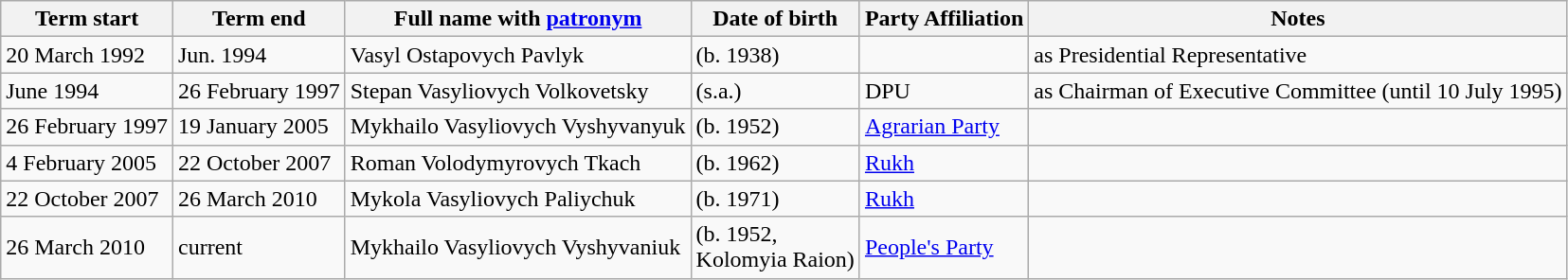<table class="wikitable">
<tr>
<th>Term start</th>
<th>Term end</th>
<th>Full name with <a href='#'>patronym</a></th>
<th>Date of birth</th>
<th>Party Affiliation</th>
<th>Notes</th>
</tr>
<tr>
<td>20 March 1992</td>
<td>Jun. 1994</td>
<td>Vasyl Ostapovych Pavlyk</td>
<td>(b. 1938)</td>
<td></td>
<td>as Presidential Representative</td>
</tr>
<tr>
<td>June 1994</td>
<td>26 February 1997</td>
<td>Stepan Vasyliovych Volkovetsky</td>
<td>(s.a.)</td>
<td>DPU</td>
<td>as Chairman of Executive Committee (until 10 July 1995)</td>
</tr>
<tr>
<td>26 February 1997</td>
<td>19 January 2005</td>
<td>Mykhailo Vasyliovych Vyshyvanyuk</td>
<td>(b. 1952)</td>
<td><a href='#'>Agrarian Party</a></td>
<td></td>
</tr>
<tr>
<td>4 February 2005</td>
<td>22 October 2007</td>
<td>Roman Volodymyrovych Tkach</td>
<td>(b. 1962)</td>
<td><a href='#'>Rukh</a></td>
<td></td>
</tr>
<tr>
<td>22 October 2007</td>
<td>26 March 2010</td>
<td>Mykola Vasyliovych Paliychuk</td>
<td>(b. 1971)</td>
<td><a href='#'>Rukh</a></td>
<td></td>
</tr>
<tr>
<td>26 March 2010</td>
<td>current</td>
<td>Mykhailo Vasyliovych Vyshyvaniuk</td>
<td>(b. 1952, <br>Kolomyia Raion)</td>
<td><a href='#'>People's Party</a></td>
<td></td>
</tr>
</table>
